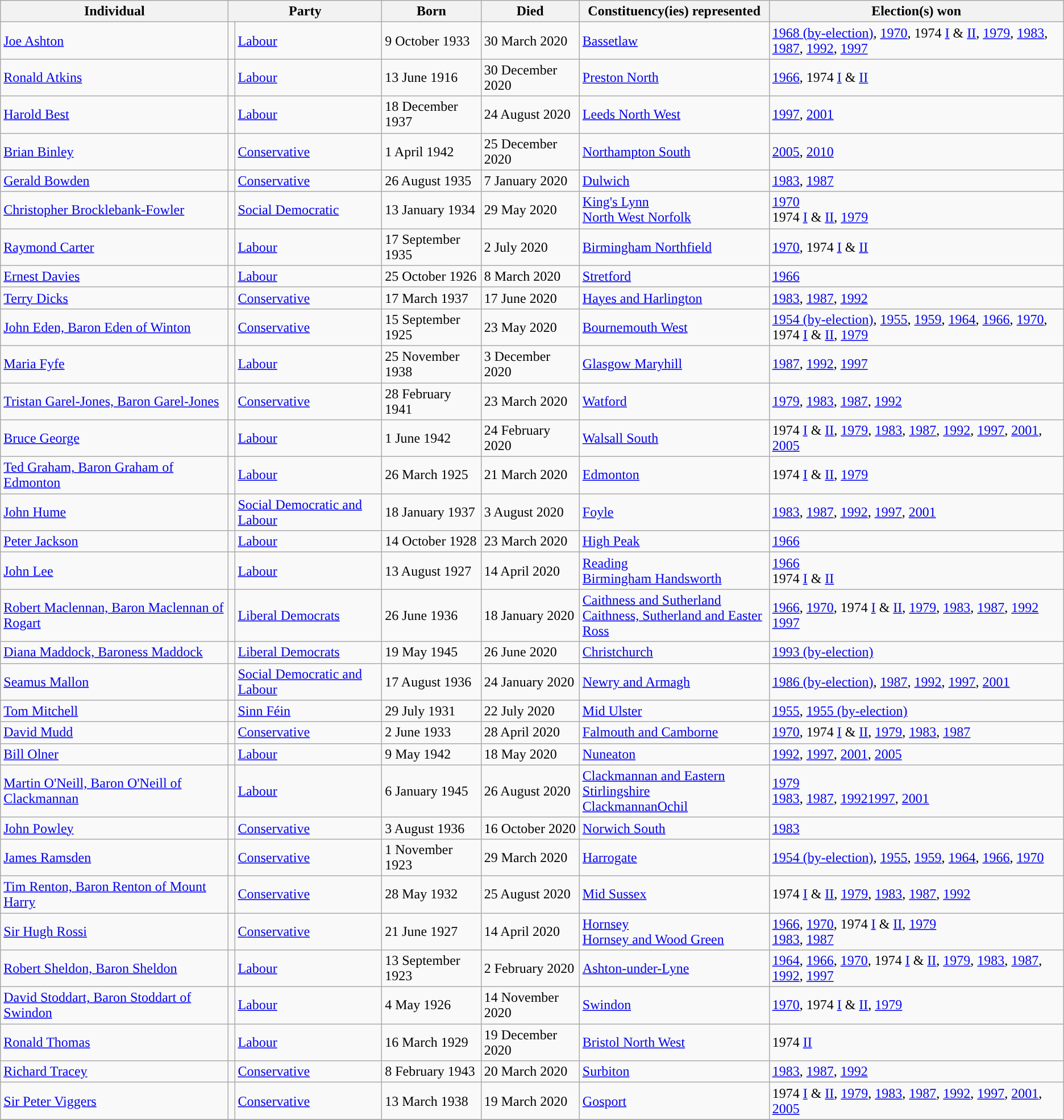<table class="wikitable sortable">
<tr>
<th width="260px">Individual</th>
<th colspan="2">Party</th>
<th>Born</th>
<th>Died</th>
<th>Constituency(ies) represented</th>
<th>Election(s) won</th>
</tr>
<tr>
<td><a href='#'>Joe Ashton</a></td>
<td style="background-color: "></td>
<td><a href='#'>Labour</a></td>
<td>9 October 1933</td>
<td>30 March 2020</td>
<td><a href='#'>Bassetlaw</a></td>
<td><a href='#'>1968 (by-election)</a>, <a href='#'>1970</a>, 1974 <a href='#'>I</a> & <a href='#'>II</a>, <a href='#'>1979</a>, <a href='#'>1983</a>, <a href='#'>1987</a>, <a href='#'>1992</a>, <a href='#'>1997</a></td>
</tr>
<tr>
<td><a href='#'>Ronald Atkins</a></td>
<td style="background-color: "></td>
<td><a href='#'>Labour</a></td>
<td>13 June 1916</td>
<td>30 December 2020</td>
<td><a href='#'>Preston North</a></td>
<td><a href='#'>1966</a>, 1974 <a href='#'>I</a> & <a href='#'>II</a></td>
</tr>
<tr>
<td><a href='#'>Harold Best</a></td>
<td style="background-color: "></td>
<td><a href='#'>Labour</a></td>
<td>18 December 1937</td>
<td>24 August 2020</td>
<td><a href='#'>Leeds North West</a></td>
<td><a href='#'>1997</a>, <a href='#'>2001</a></td>
</tr>
<tr>
<td><a href='#'>Brian Binley</a></td>
<td style="background-color: "></td>
<td><a href='#'>Conservative</a></td>
<td>1 April 1942</td>
<td>25 December 2020</td>
<td><a href='#'>Northampton South</a></td>
<td><a href='#'>2005</a>, <a href='#'>2010</a></td>
</tr>
<tr>
<td><a href='#'>Gerald Bowden</a></td>
<td style="background-color: "></td>
<td><a href='#'>Conservative</a></td>
<td>26 August 1935</td>
<td>7 January 2020</td>
<td><a href='#'>Dulwich</a></td>
<td><a href='#'>1983</a>, <a href='#'>1987</a></td>
</tr>
<tr>
<td><a href='#'>Christopher Brocklebank-Fowler</a></td>
<td style="background-color: "></td>
<td><a href='#'>Social Democratic</a></td>
<td>13 January 1934</td>
<td>29 May 2020</td>
<td><a href='#'>King's Lynn</a><br><a href='#'>North West Norfolk</a></td>
<td><a href='#'>1970</a><br>1974 <a href='#'>I</a> & <a href='#'>II</a>, <a href='#'>1979</a></td>
</tr>
<tr>
<td><a href='#'>Raymond Carter</a></td>
<td style="background-color: "></td>
<td><a href='#'>Labour</a></td>
<td>17 September 1935</td>
<td>2 July 2020</td>
<td><a href='#'>Birmingham Northfield</a></td>
<td><a href='#'>1970</a>, 1974 <a href='#'>I</a> & <a href='#'>II</a></td>
</tr>
<tr>
<td><a href='#'>Ernest Davies</a></td>
<td style="background-color: "></td>
<td><a href='#'>Labour</a></td>
<td>25 October 1926</td>
<td>8 March 2020</td>
<td><a href='#'>Stretford</a></td>
<td><a href='#'>1966</a></td>
</tr>
<tr>
<td><a href='#'>Terry Dicks</a></td>
<td style="background-color: "></td>
<td><a href='#'>Conservative</a></td>
<td>17 March 1937</td>
<td>17 June 2020</td>
<td><a href='#'>Hayes and Harlington</a></td>
<td><a href='#'>1983</a>, <a href='#'>1987</a>, <a href='#'>1992</a></td>
</tr>
<tr>
<td><a href='#'>John Eden, Baron Eden of Winton</a></td>
<td style="background-color: "></td>
<td><a href='#'>Conservative</a></td>
<td>15 September 1925</td>
<td>23 May 2020</td>
<td><a href='#'>Bournemouth West</a></td>
<td><a href='#'>1954 (by-election)</a>, <a href='#'>1955</a>, <a href='#'>1959</a>, <a href='#'>1964</a>, <a href='#'>1966</a>, <a href='#'>1970</a>, 1974 <a href='#'>I</a> & <a href='#'>II</a>, <a href='#'>1979</a></td>
</tr>
<tr>
<td><a href='#'>Maria Fyfe</a></td>
<td style="background-color: "></td>
<td><a href='#'>Labour</a></td>
<td>25 November 1938</td>
<td>3 December 2020</td>
<td><a href='#'>Glasgow Maryhill</a></td>
<td><a href='#'>1987</a>, <a href='#'>1992</a>, <a href='#'>1997</a></td>
</tr>
<tr>
<td><a href='#'>Tristan Garel-Jones, Baron Garel-Jones</a></td>
<td style="background-color: "></td>
<td><a href='#'>Conservative</a></td>
<td>28 February 1941</td>
<td>23 March 2020</td>
<td><a href='#'>Watford</a></td>
<td><a href='#'>1979</a>, <a href='#'>1983</a>, <a href='#'>1987</a>, <a href='#'>1992</a></td>
</tr>
<tr>
<td><a href='#'>Bruce George</a></td>
<td style="background-color: "></td>
<td><a href='#'>Labour</a></td>
<td>1 June 1942</td>
<td>24 February 2020</td>
<td><a href='#'>Walsall South</a></td>
<td>1974 <a href='#'>I</a> & <a href='#'>II</a>, <a href='#'>1979</a>, <a href='#'>1983</a>, <a href='#'>1987</a>, <a href='#'>1992</a>, <a href='#'>1997</a>, <a href='#'>2001</a>, <a href='#'>2005</a></td>
</tr>
<tr>
<td><a href='#'>Ted Graham, Baron Graham of Edmonton</a></td>
<td style="background-color: "></td>
<td><a href='#'>Labour</a></td>
<td>26 March 1925</td>
<td>21 March 2020</td>
<td><a href='#'>Edmonton</a></td>
<td>1974 <a href='#'>I</a> & <a href='#'>II</a>, <a href='#'>1979</a></td>
</tr>
<tr>
<td><a href='#'>John Hume</a></td>
<td style="background-color: "></td>
<td><a href='#'>Social Democratic and Labour</a></td>
<td>18 January 1937</td>
<td>3 August 2020</td>
<td><a href='#'>Foyle</a></td>
<td><a href='#'>1983</a>, <a href='#'>1987</a>, <a href='#'>1992</a>, <a href='#'>1997</a>, <a href='#'>2001</a></td>
</tr>
<tr>
<td><a href='#'>Peter Jackson</a></td>
<td style="background-color: "></td>
<td><a href='#'>Labour</a></td>
<td>14 October 1928</td>
<td>23 March 2020</td>
<td><a href='#'>High Peak</a></td>
<td><a href='#'>1966</a></td>
</tr>
<tr>
<td><a href='#'>John Lee</a></td>
<td style="background-color: "></td>
<td><a href='#'>Labour</a></td>
<td>13 August 1927</td>
<td>14 April 2020</td>
<td><a href='#'>Reading</a><br><a href='#'>Birmingham Handsworth</a></td>
<td><a href='#'>1966</a><br>1974 <a href='#'>I</a> & <a href='#'>II</a></td>
</tr>
<tr>
<td><a href='#'>Robert Maclennan, Baron Maclennan of Rogart</a></td>
<td style="background-color: "></td>
<td><a href='#'>Liberal Democrats</a></td>
<td>26 June 1936</td>
<td>18 January 2020</td>
<td><a href='#'>Caithness and Sutherland</a><br><a href='#'>Caithness, Sutherland and Easter Ross</a></td>
<td><a href='#'>1966</a>, <a href='#'>1970</a>, 1974 <a href='#'>I</a> & <a href='#'>II</a>, <a href='#'>1979</a>, <a href='#'>1983</a>, <a href='#'>1987</a>, <a href='#'>1992</a><br><a href='#'>1997</a></td>
</tr>
<tr>
<td><a href='#'>Diana Maddock, Baroness Maddock</a></td>
<td style="background-color: "></td>
<td><a href='#'>Liberal Democrats</a></td>
<td>19 May 1945</td>
<td>26 June 2020</td>
<td><a href='#'>Christchurch</a></td>
<td><a href='#'>1993 (by-election)</a></td>
</tr>
<tr>
<td><a href='#'>Seamus Mallon</a></td>
<td style="background-color: "></td>
<td><a href='#'>Social Democratic and Labour</a></td>
<td>17 August 1936</td>
<td>24 January 2020</td>
<td><a href='#'>Newry and Armagh</a></td>
<td><a href='#'>1986 (by-election)</a>, <a href='#'>1987</a>, <a href='#'>1992</a>, <a href='#'>1997</a>, <a href='#'>2001</a></td>
</tr>
<tr>
<td><a href='#'>Tom Mitchell</a></td>
<td style="background-color: "></td>
<td><a href='#'>Sinn Féin</a></td>
<td>29 July 1931</td>
<td>22 July 2020</td>
<td><a href='#'>Mid Ulster</a></td>
<td><a href='#'>1955</a>, <a href='#'>1955 (by-election)</a></td>
</tr>
<tr>
<td><a href='#'>David Mudd</a></td>
<td style="background-color: "></td>
<td><a href='#'>Conservative</a></td>
<td>2 June 1933</td>
<td>28 April 2020</td>
<td><a href='#'>Falmouth and Camborne</a></td>
<td><a href='#'>1970</a>, 1974 <a href='#'>I</a> & <a href='#'>II</a>, <a href='#'>1979</a>, <a href='#'>1983</a>, <a href='#'>1987</a></td>
</tr>
<tr>
<td><a href='#'>Bill Olner</a></td>
<td style="background-color: "></td>
<td><a href='#'>Labour</a></td>
<td>9 May 1942</td>
<td>18 May 2020</td>
<td><a href='#'>Nuneaton</a></td>
<td><a href='#'>1992</a>, <a href='#'>1997</a>, <a href='#'>2001</a>, <a href='#'>2005</a></td>
</tr>
<tr>
<td><a href='#'>Martin O'Neill, Baron O'Neill of Clackmannan</a></td>
<td style="background-color: "></td>
<td><a href='#'>Labour</a></td>
<td>6 January 1945</td>
<td>26 August 2020</td>
<td><a href='#'>Clackmannan and Eastern Stirlingshire</a><br><a href='#'>Clackmannan</a><a href='#'>Ochil</a></td>
<td><a href='#'>1979</a><br><a href='#'>1983</a>, <a href='#'>1987</a>, <a href='#'>1992</a><a href='#'>1997</a>, <a href='#'>2001</a></td>
</tr>
<tr>
<td><a href='#'>John Powley</a></td>
<td style="background-color: "></td>
<td><a href='#'>Conservative</a></td>
<td>3 August 1936</td>
<td>16 October 2020</td>
<td><a href='#'>Norwich South</a></td>
<td><a href='#'>1983</a></td>
</tr>
<tr>
<td><a href='#'>James Ramsden</a></td>
<td style="background-color: "></td>
<td><a href='#'>Conservative</a></td>
<td>1 November 1923</td>
<td>29 March 2020</td>
<td><a href='#'>Harrogate</a></td>
<td><a href='#'>1954 (by-election)</a>, <a href='#'>1955</a>, <a href='#'>1959</a>, <a href='#'>1964</a>, <a href='#'>1966</a>, <a href='#'>1970</a></td>
</tr>
<tr>
<td><a href='#'>Tim Renton, Baron Renton of Mount Harry</a></td>
<td style="background-color: "></td>
<td><a href='#'>Conservative</a></td>
<td>28 May 1932</td>
<td>25 August 2020</td>
<td><a href='#'>Mid Sussex</a></td>
<td>1974 <a href='#'>I</a> & <a href='#'>II</a>, <a href='#'>1979</a>, <a href='#'>1983</a>, <a href='#'>1987</a>, <a href='#'>1992</a></td>
</tr>
<tr>
<td><a href='#'>Sir Hugh Rossi</a></td>
<td style="background-color: "></td>
<td><a href='#'>Conservative</a></td>
<td>21 June 1927</td>
<td>14 April 2020</td>
<td><a href='#'>Hornsey</a><br><a href='#'>Hornsey and Wood Green</a></td>
<td><a href='#'>1966</a>, <a href='#'>1970</a>, 1974 <a href='#'>I</a> & <a href='#'>II</a>, <a href='#'>1979</a><br><a href='#'>1983</a>, <a href='#'>1987</a></td>
</tr>
<tr>
<td><a href='#'>Robert Sheldon, Baron Sheldon</a></td>
<td style="background-color: "></td>
<td><a href='#'>Labour</a></td>
<td>13 September 1923</td>
<td>2 February 2020</td>
<td><a href='#'>Ashton-under-Lyne</a></td>
<td><a href='#'>1964</a>, <a href='#'>1966</a>, <a href='#'>1970</a>, 1974 <a href='#'>I</a> & <a href='#'>II</a>, <a href='#'>1979</a>, <a href='#'>1983</a>, <a href='#'>1987</a>, <a href='#'>1992</a>, <a href='#'>1997</a></td>
</tr>
<tr>
<td><a href='#'>David Stoddart, Baron Stoddart of Swindon</a></td>
<td style="background-color: "></td>
<td><a href='#'>Labour</a></td>
<td>4 May 1926</td>
<td>14 November 2020</td>
<td><a href='#'>Swindon</a></td>
<td><a href='#'>1970</a>, 1974 <a href='#'>I</a> & <a href='#'>II</a>, <a href='#'>1979</a></td>
</tr>
<tr>
<td><a href='#'>Ronald Thomas</a></td>
<td style="background-color: "></td>
<td><a href='#'>Labour</a></td>
<td>16 March 1929</td>
<td>19 December 2020</td>
<td><a href='#'>Bristol North West</a></td>
<td>1974 <a href='#'>II</a></td>
</tr>
<tr>
<td><a href='#'>Richard Tracey</a></td>
<td style="background-color: "></td>
<td><a href='#'>Conservative</a></td>
<td>8 February 1943</td>
<td>20 March 2020</td>
<td><a href='#'>Surbiton</a></td>
<td><a href='#'>1983</a>, <a href='#'>1987</a>, <a href='#'>1992</a></td>
</tr>
<tr>
<td><a href='#'>Sir Peter Viggers</a></td>
<td style="background-color: "></td>
<td><a href='#'>Conservative</a></td>
<td>13 March 1938</td>
<td>19 March 2020</td>
<td><a href='#'>Gosport</a></td>
<td>1974 <a href='#'>I</a> & <a href='#'>II</a>, <a href='#'>1979</a>, <a href='#'>1983</a>, <a href='#'>1987</a>, <a href='#'>1992</a>, <a href='#'>1997</a>, <a href='#'>2001</a>, <a href='#'>2005</a></td>
</tr>
<tr>
</tr>
</table>
